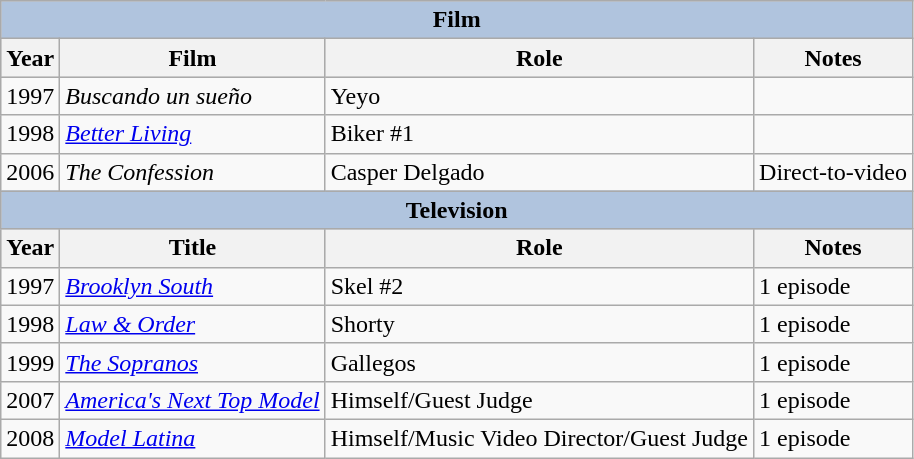<table class="wikitable">
<tr style="background:#ccc; text-align:center;">
<th colspan="4" style="background: LightSteelBlue;">Film</th>
</tr>
<tr style="background:#ccc; text-align:center;">
<th>Year</th>
<th>Film</th>
<th>Role</th>
<th>Notes</th>
</tr>
<tr>
<td>1997</td>
<td><em>Buscando un sueño</em></td>
<td>Yeyo</td>
<td></td>
</tr>
<tr>
<td>1998</td>
<td><em><a href='#'>Better Living</a></em></td>
<td>Biker #1</td>
<td></td>
</tr>
<tr>
<td>2006</td>
<td><em>The Confession</em></td>
<td>Casper Delgado</td>
<td>Direct-to-video</td>
</tr>
<tr style="background:#ccc; text-align:center;">
<th colspan="4" style="background: LightSteelBlue;">Television</th>
</tr>
<tr style="background:#ccc; text-align:center;">
<th>Year</th>
<th>Title</th>
<th>Role</th>
<th>Notes</th>
</tr>
<tr>
<td>1997</td>
<td><em><a href='#'>Brooklyn South</a></em></td>
<td>Skel #2</td>
<td>1 episode</td>
</tr>
<tr>
<td>1998</td>
<td><em><a href='#'>Law & Order</a></em></td>
<td>Shorty</td>
<td>1 episode</td>
</tr>
<tr>
<td>1999</td>
<td><em><a href='#'>The Sopranos</a></em></td>
<td>Gallegos</td>
<td>1 episode</td>
</tr>
<tr>
<td>2007</td>
<td><em><a href='#'>America's Next Top Model</a></em></td>
<td>Himself/Guest Judge</td>
<td>1 episode</td>
</tr>
<tr>
<td>2008</td>
<td><em><a href='#'>Model Latina</a></em></td>
<td>Himself/Music Video Director/Guest Judge</td>
<td>1 episode</td>
</tr>
</table>
